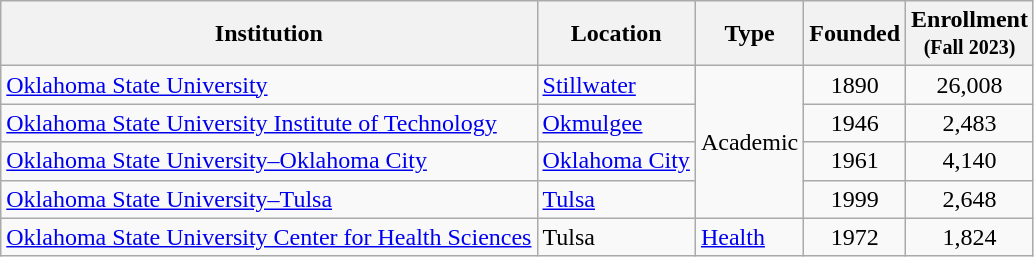<table class="wikitable sortable">
<tr>
<th>Institution</th>
<th>Location</th>
<th>Type</th>
<th>Founded</th>
<th>Enrollment<br><small>(Fall 2023)</small></th>
</tr>
<tr>
<td><a href='#'>Oklahoma State University</a></td>
<td><a href='#'>Stillwater</a></td>
<td rowspan="4">Academic</td>
<td style="text-align: center;">1890</td>
<td style="text-align: center;">26,008</td>
</tr>
<tr>
<td><a href='#'>Oklahoma State University Institute of Technology</a></td>
<td><a href='#'>Okmulgee</a></td>
<td style="text-align: center;">1946</td>
<td style="text-align: center;">2,483</td>
</tr>
<tr>
<td><a href='#'>Oklahoma State University–Oklahoma City</a></td>
<td><a href='#'>Oklahoma City</a></td>
<td style="text-align: center;">1961</td>
<td style="text-align: center;">4,140</td>
</tr>
<tr>
<td><a href='#'>Oklahoma State University–Tulsa</a></td>
<td><a href='#'>Tulsa</a></td>
<td style="text-align: center;">1999</td>
<td style="text-align: center;">2,648</td>
</tr>
<tr>
<td><a href='#'>Oklahoma State University Center for Health Sciences</a></td>
<td>Tulsa</td>
<td><a href='#'>Health</a></td>
<td style="text-align: center;">1972</td>
<td style="text-align: center;">1,824</td>
</tr>
</table>
